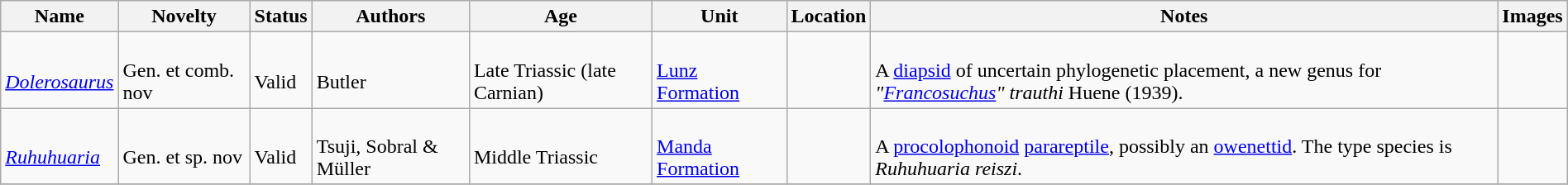<table class="wikitable sortable" align="center" width="100%">
<tr>
<th>Name</th>
<th>Novelty</th>
<th>Status</th>
<th>Authors</th>
<th>Age</th>
<th>Unit</th>
<th>Location</th>
<th>Notes</th>
<th>Images</th>
</tr>
<tr>
<td><br><em><a href='#'>Dolerosaurus</a></em></td>
<td><br>Gen. et comb. nov</td>
<td><br>Valid</td>
<td><br>Butler</td>
<td><br>Late Triassic (late Carnian)</td>
<td><br><a href='#'>Lunz Formation</a></td>
<td><br></td>
<td><br>A <a href='#'>diapsid</a> of uncertain phylogenetic placement, a new genus for <em>"<a href='#'>Francosuchus</a>" trauthi</em> Huene (1939).</td>
<td></td>
</tr>
<tr>
<td><br><em><a href='#'>Ruhuhuaria</a></em></td>
<td><br>Gen. et sp. nov</td>
<td><br>Valid</td>
<td><br>Tsuji, Sobral & Müller</td>
<td><br>Middle Triassic</td>
<td><br><a href='#'>Manda Formation</a></td>
<td><br></td>
<td><br>A <a href='#'>procolophonoid</a> <a href='#'>parareptile</a>, possibly an <a href='#'>owenettid</a>. The type species is <em>Ruhuhuaria reiszi</em>.</td>
<td></td>
</tr>
<tr>
</tr>
</table>
